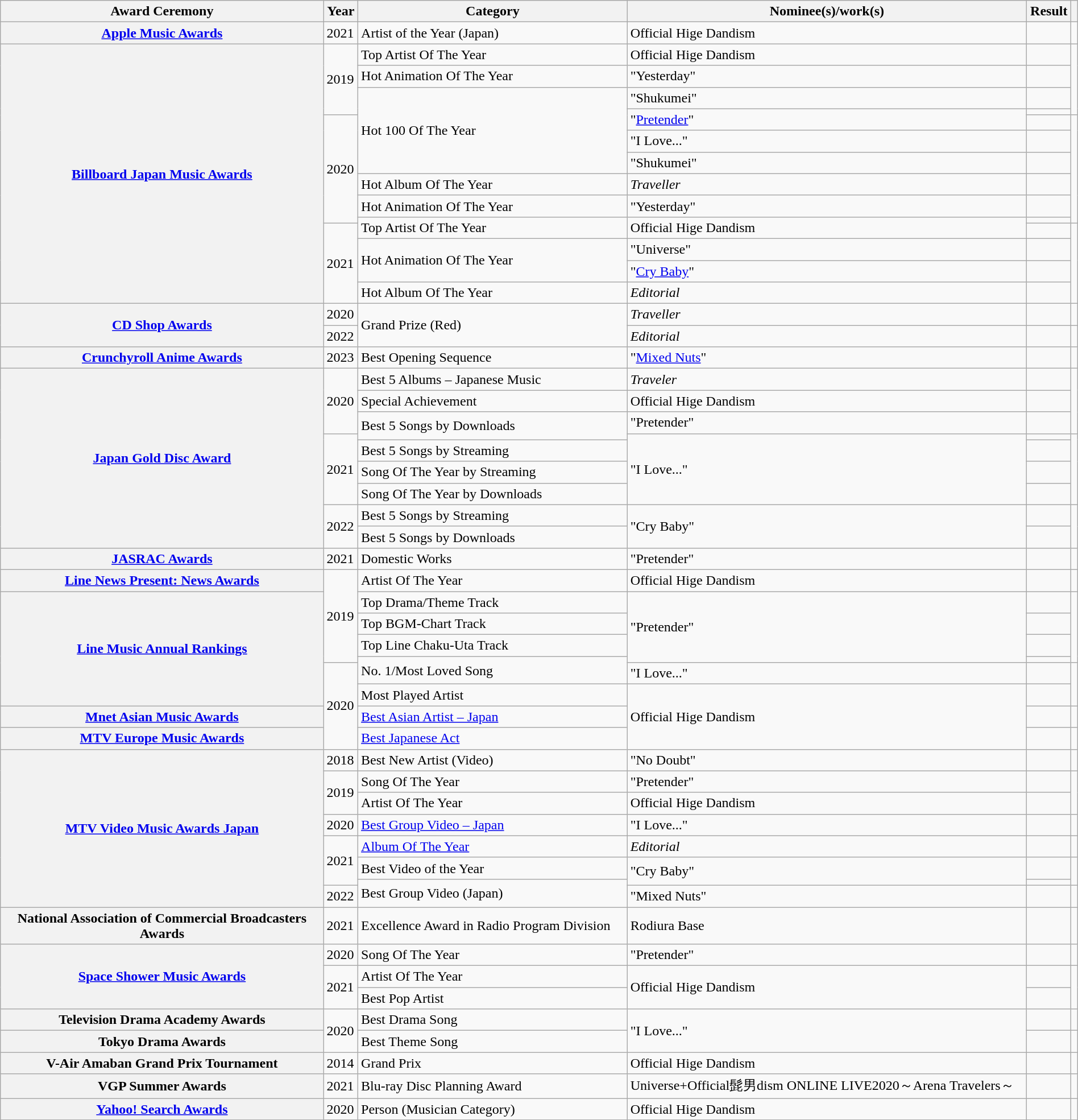<table class="wikitable sortable plainrowheaders" style="width: 100%;">
<tr>
<th scope="col" width="30%">Award Ceremony</th>
<th scope="col">Year</th>
<th scope="col" width="25%">Category</th>
<th scope="col">Nominee(s)/work(s)</th>
<th scope="col">Result</th>
<th scope="col" class="unsortable"></th>
</tr>
<tr>
<th scope="row"><a href='#'>Apple Music Awards</a></th>
<td>2021</td>
<td>Artist of the Year (Japan)</td>
<td>Official Hige Dandism</td>
<td></td>
<td align="center"></td>
</tr>
<tr>
<th scope="row" rowspan="14"><a href='#'>Billboard Japan Music Awards</a> </th>
<td rowspan="4">2019</td>
<td>Top Artist Of The Year</td>
<td>Official Hige Dandism</td>
<td></td>
<td align="center" rowspan="4"></td>
</tr>
<tr>
<td>Hot Animation Of The Year</td>
<td>"Yesterday"</td>
<td></td>
</tr>
<tr>
<td rowspan="5">Hot 100 Of The Year</td>
<td>"Shukumei"</td>
<td></td>
</tr>
<tr>
<td rowspan="2">"<a href='#'>Pretender</a>"</td>
<td></td>
</tr>
<tr>
<td rowspan="6">2020</td>
<td></td>
<td align="center" rowspan="6"></td>
</tr>
<tr>
<td>"I Love..."</td>
<td></td>
</tr>
<tr>
<td>"Shukumei"</td>
<td></td>
</tr>
<tr>
<td>Hot Album Of The Year</td>
<td><em>Traveller</em></td>
<td></td>
</tr>
<tr>
<td>Hot Animation Of The Year</td>
<td>"Yesterday"</td>
<td></td>
</tr>
<tr>
<td rowspan="2">Top Artist Of The Year</td>
<td rowspan="2">Official Hige Dandism</td>
<td></td>
</tr>
<tr>
<td rowspan="4">2021</td>
<td></td>
<td align="center" rowspan="4"></td>
</tr>
<tr>
<td rowspan="2">Hot Animation Of The Year</td>
<td>"Universe"</td>
<td></td>
</tr>
<tr>
<td>"<a href='#'>Cry Baby</a>"</td>
<td></td>
</tr>
<tr>
<td>Hot Album Of The Year</td>
<td><em>Editorial</em></td>
<td></td>
</tr>
<tr>
<th scope="row" rowspan="2"><a href='#'>CD Shop Awards</a> </th>
<td>2020</td>
<td rowspan="2">Grand Prize (Red)</td>
<td><em>Traveller</em></td>
<td></td>
<td align="center"></td>
</tr>
<tr>
<td>2022</td>
<td><em>Editorial</em></td>
<td></td>
<td align="center"></td>
</tr>
<tr>
<th scope="row"><a href='#'>Crunchyroll Anime Awards</a></th>
<td>2023</td>
<td>Best Opening Sequence</td>
<td>"<a href='#'>Mixed Nuts</a>"</td>
<td></td>
<td align="center"></td>
</tr>
<tr>
<th scope="row" rowspan="9"><a href='#'>Japan Gold Disc Award</a> </th>
<td rowspan="3">2020</td>
<td>Best 5 Albums – Japanese Music</td>
<td><em>Traveler</em></td>
<td></td>
<td align="center" rowspan="3"></td>
</tr>
<tr>
<td>Special Achievement</td>
<td>Official Hige Dandism</td>
<td></td>
</tr>
<tr>
<td rowspan="2">Best 5 Songs by Downloads</td>
<td>"Pretender"</td>
<td></td>
</tr>
<tr>
<td rowspan="4">2021</td>
<td rowspan="4">"I Love..."</td>
<td></td>
<td align="center" rowspan="4"></td>
</tr>
<tr>
<td>Best 5 Songs by Streaming</td>
<td></td>
</tr>
<tr>
<td>Song Of The Year by Streaming</td>
<td></td>
</tr>
<tr>
<td>Song Of The Year by Downloads</td>
<td></td>
</tr>
<tr>
<td rowspan="2">2022</td>
<td>Best 5 Songs by Streaming</td>
<td rowspan="2">"Cry Baby"</td>
<td></td>
<td align="center" rowspan="2"></td>
</tr>
<tr>
<td>Best 5 Songs by Downloads</td>
<td></td>
</tr>
<tr>
<th scope="row"><a href='#'>JASRAC Awards</a></th>
<td>2021</td>
<td>Domestic Works</td>
<td>"Pretender"</td>
<td></td>
<td align="center"></td>
</tr>
<tr>
<th scope="row"><a href='#'>Line News Present: News Awards</a> </th>
<td rowspan="5">2019</td>
<td>Artist Of The Year</td>
<td>Official Hige Dandism</td>
<td></td>
<td align="center"></td>
</tr>
<tr>
<th scope="row" rowspan="6"><a href='#'>Line Music Annual Rankings</a></th>
<td>Top Drama/Theme Track</td>
<td rowspan="4">"Pretender"</td>
<td></td>
<td align="center" rowspan="4"></td>
</tr>
<tr>
<td>Top BGM-Chart Track</td>
<td></td>
</tr>
<tr>
<td>Top Line Chaku-Uta Track</td>
<td></td>
</tr>
<tr>
<td rowspan="2">No. 1/Most Loved Song</td>
<td></td>
</tr>
<tr>
<td rowspan="4">2020</td>
<td>"I Love..."</td>
<td></td>
<td align="center" rowspan="2"></td>
</tr>
<tr>
<td>Most Played Artist</td>
<td rowspan="3">Official Hige Dandism</td>
<td></td>
</tr>
<tr>
<th scope="row"><a href='#'>Mnet Asian Music Awards</a> </th>
<td><a href='#'>Best Asian Artist – Japan</a></td>
<td></td>
<td align="center"></td>
</tr>
<tr>
<th scope="row"><a href='#'>MTV Europe Music Awards</a></th>
<td><a href='#'>Best Japanese Act</a></td>
<td></td>
<td align="center"></td>
</tr>
<tr>
<th scope="row" rowspan="8"><a href='#'>MTV Video Music Awards Japan</a></th>
<td>2018</td>
<td>Best New Artist (Video)</td>
<td>"No Doubt"</td>
<td></td>
<td align="center"></td>
</tr>
<tr>
<td rowspan="2">2019</td>
<td>Song Of The Year</td>
<td>"Pretender"</td>
<td></td>
<td align="center" rowspan="2"></td>
</tr>
<tr>
<td>Artist Of The Year</td>
<td>Official Hige Dandism</td>
<td></td>
</tr>
<tr>
<td>2020</td>
<td><a href='#'>Best Group Video – Japan</a></td>
<td>"I Love..."</td>
<td></td>
<td align="center"></td>
</tr>
<tr>
<td rowspan="3">2021</td>
<td><a href='#'>Album Of The Year</a></td>
<td><em>Editorial</em></td>
<td></td>
<td align="center"></td>
</tr>
<tr>
<td>Best Video of the Year</td>
<td rowspan="2">"Cry Baby"</td>
<td></td>
<td align="center" rowspan="2"></td>
</tr>
<tr>
<td rowspan="2">Best Group Video (Japan)</td>
<td></td>
</tr>
<tr>
<td>2022</td>
<td>"Mixed Nuts"</td>
<td></td>
<td align="center"></td>
</tr>
<tr>
<th scope="row">National Association of Commercial Broadcasters Awards </th>
<td>2021</td>
<td>Excellence Award in Radio Program Division</td>
<td>Rodiura Base</td>
<td></td>
<td align="center"></td>
</tr>
<tr>
<th scope="row" rowspan="3"><a href='#'>Space Shower Music Awards</a> </th>
<td>2020</td>
<td>Song Of The Year</td>
<td>"Pretender"</td>
<td></td>
<td align="center"></td>
</tr>
<tr>
<td rowspan="2">2021</td>
<td>Artist Of The Year</td>
<td rowspan="2">Official Hige Dandism</td>
<td></td>
<td align="center" rowspan="2"></td>
</tr>
<tr>
<td>Best Pop Artist</td>
<td></td>
</tr>
<tr>
<th scope="row">Television Drama Academy Awards </th>
<td rowspan="2">2020</td>
<td>Best Drama Song</td>
<td rowspan="2">"I Love..."</td>
<td></td>
<td align="center"></td>
</tr>
<tr>
<th scope="row">Tokyo Drama Awards</th>
<td>Best Theme Song</td>
<td></td>
<td align="center"></td>
</tr>
<tr>
<th scope="row">V-Air Amaban Grand Prix Tournament </th>
<td>2014</td>
<td>Grand Prix</td>
<td>Official Hige Dandism</td>
<td></td>
<td align="center"></td>
</tr>
<tr>
<th scope="row">VGP Summer Awards</th>
<td>2021</td>
<td>Blu-ray Disc Planning Award</td>
<td>Universe+Official髭男dism ONLINE LIVE2020～Arena Travelers～</td>
<td></td>
<td align="center"></td>
</tr>
<tr>
<th scope="row"><a href='#'>Yahoo! Search Awards</a>  </th>
<td>2020</td>
<td>Person (Musician Category)</td>
<td>Official Hige Dandism</td>
<td></td>
<td align="center"></td>
</tr>
</table>
